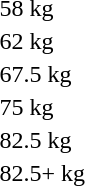<table>
<tr>
<td>58 kg</td>
<td></td>
<td></td>
<td></td>
</tr>
<tr>
<td>62 kg</td>
<td></td>
<td></td>
<td></td>
</tr>
<tr>
<td>67.5 kg</td>
<td></td>
<td></td>
<td></td>
</tr>
<tr>
<td>75 kg</td>
<td></td>
<td></td>
<td></td>
</tr>
<tr>
<td>82.5 kg</td>
<td></td>
<td></td>
<td></td>
</tr>
<tr>
<td>82.5+ kg</td>
<td></td>
<td></td>
<td></td>
</tr>
</table>
